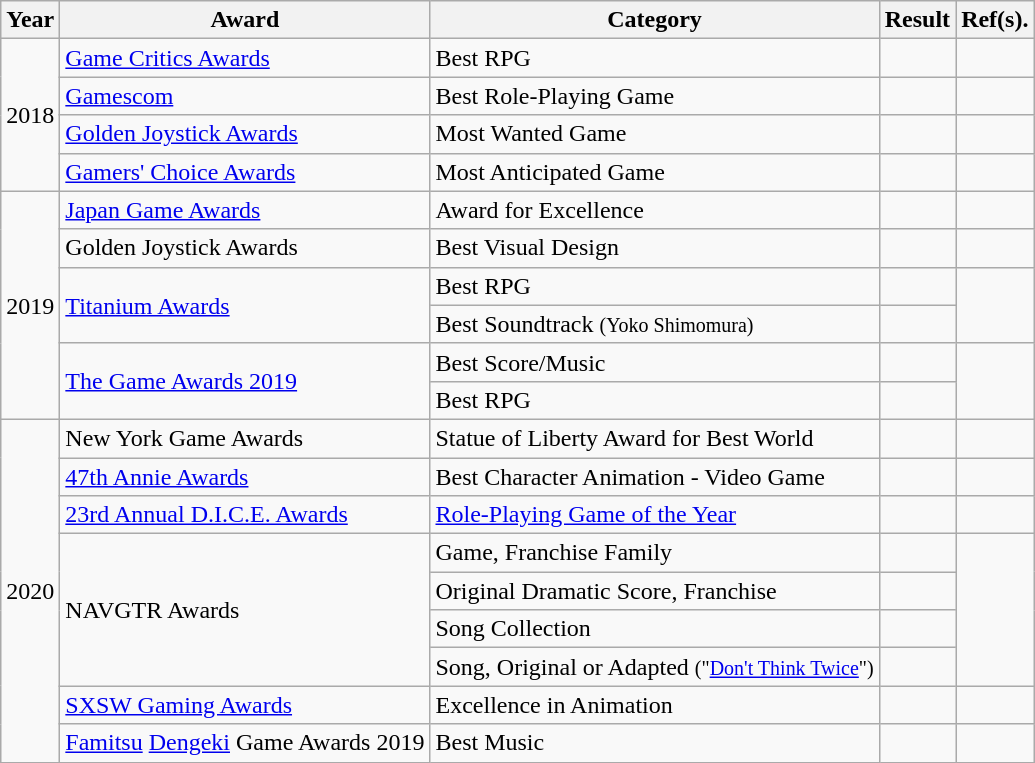<table class="wikitable sortable">
<tr>
<th>Year</th>
<th>Award</th>
<th>Category</th>
<th>Result</th>
<th>Ref(s).</th>
</tr>
<tr>
<td style="text-align:center;" rowspan="4">2018</td>
<td><a href='#'>Game Critics Awards</a></td>
<td>Best RPG</td>
<td></td>
<td style="text-align:center;"></td>
</tr>
<tr>
<td><a href='#'>Gamescom</a></td>
<td>Best Role-Playing Game</td>
<td></td>
<td style="text-align:center;"></td>
</tr>
<tr>
<td><a href='#'>Golden Joystick Awards</a></td>
<td>Most Wanted Game</td>
<td></td>
<td style="text-align:center;"></td>
</tr>
<tr>
<td><a href='#'>Gamers' Choice Awards</a></td>
<td>Most Anticipated Game</td>
<td></td>
<td style="text-align:center;"></td>
</tr>
<tr>
<td style="text-align:center;" rowspan="6">2019</td>
<td><a href='#'>Japan Game Awards</a></td>
<td>Award for Excellence</td>
<td></td>
<td style="text-align:center;"></td>
</tr>
<tr>
<td>Golden Joystick Awards</td>
<td>Best Visual Design</td>
<td></td>
<td style="text-align:center;"></td>
</tr>
<tr>
<td rowspan="2"><a href='#'>Titanium Awards</a></td>
<td>Best RPG</td>
<td></td>
<td rowspan="2" style="text-align:center;"></td>
</tr>
<tr>
<td>Best Soundtrack <small>(Yoko Shimomura)</small></td>
<td></td>
</tr>
<tr>
<td rowspan="2"><a href='#'>The Game Awards 2019</a></td>
<td>Best Score/Music</td>
<td></td>
<td rowspan="2" style="text-align:center;"></td>
</tr>
<tr>
<td>Best RPG</td>
<td></td>
</tr>
<tr>
<td style="text-align:center;" rowspan="9">2020</td>
<td>New York Game Awards</td>
<td>Statue of Liberty Award for Best World</td>
<td></td>
<td style="text-align:center;"></td>
</tr>
<tr>
<td><a href='#'>47th Annie Awards</a></td>
<td>Best Character Animation - Video Game</td>
<td></td>
<td style="text-align:center;"></td>
</tr>
<tr>
<td><a href='#'>23rd Annual D.I.C.E. Awards</a></td>
<td><a href='#'>Role-Playing Game of the Year</a></td>
<td></td>
<td style="text-align:center;"></td>
</tr>
<tr>
<td rowspan="4">NAVGTR Awards</td>
<td>Game, Franchise Family</td>
<td></td>
<td rowspan="4" style="text-align:center;"></td>
</tr>
<tr>
<td>Original Dramatic Score, Franchise</td>
<td></td>
</tr>
<tr>
<td>Song Collection</td>
<td></td>
</tr>
<tr>
<td>Song, Original or Adapted <small>("<a href='#'>Don't Think Twice</a>")</small></td>
<td></td>
</tr>
<tr>
<td><a href='#'>SXSW Gaming Awards</a></td>
<td>Excellence in Animation</td>
<td></td>
<td style="text-align:center;"></td>
</tr>
<tr>
<td><a href='#'>Famitsu</a> <a href='#'>Dengeki</a> Game Awards 2019</td>
<td>Best Music</td>
<td></td>
<td style="text-align:center;"></td>
</tr>
</table>
